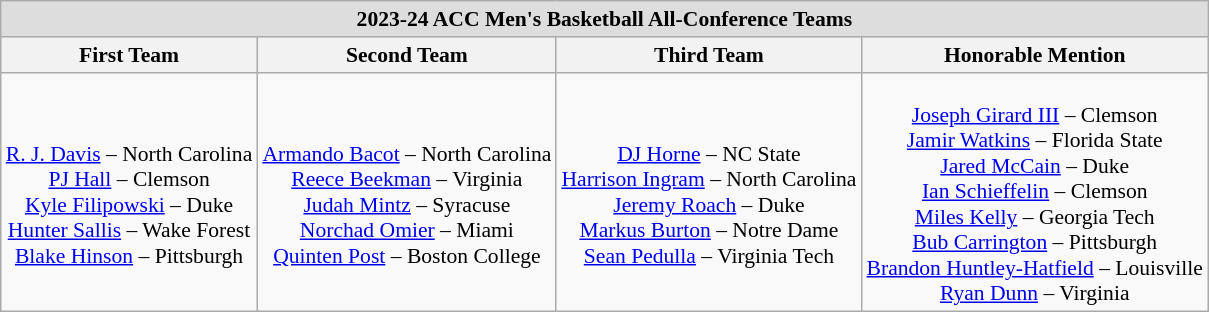<table class="wikitable" style="white-space:nowrap; text-align:center; font-size:90%;">
<tr>
<td colspan="7" style="background:#ddd;"><strong>2023-24 ACC Men's Basketball All-Conference Teams</strong></td>
</tr>
<tr>
<th>First Team</th>
<th>Second Team</th>
<th>Third Team</th>
<th>Honorable Mention</th>
</tr>
<tr>
<td><br><a href='#'>R. J. Davis</a> – North Carolina<br>
<a href='#'>PJ Hall</a> – Clemson<br>
<a href='#'>Kyle Filipowski</a> – Duke<br>
<a href='#'>Hunter Sallis</a> – Wake Forest<br>
<a href='#'>Blake Hinson</a> – Pittsburgh</td>
<td><br><a href='#'>Armando Bacot</a> – North Carolina<br>
<a href='#'>Reece Beekman</a> – Virginia<br>
<a href='#'>Judah Mintz</a> – Syracuse<br>
<a href='#'>Norchad Omier</a> – Miami<br>
<a href='#'>Quinten Post</a> – Boston College</td>
<td><br><a href='#'>DJ Horne</a> – NC State<br>
<a href='#'>Harrison Ingram</a> – North Carolina<br>
<a href='#'>Jeremy Roach</a> – Duke<br>
<a href='#'>Markus Burton</a> – Notre Dame<br>
<a href='#'>Sean Pedulla</a> – Virginia Tech</td>
<td><br><a href='#'>Joseph Girard III</a> – Clemson<br>
<a href='#'>Jamir Watkins</a> – Florida State<br>
<a href='#'>Jared McCain</a> – Duke<br>
<a href='#'>Ian Schieffelin</a> – Clemson<br>
<a href='#'>Miles Kelly</a> – Georgia Tech<br>
<a href='#'>Bub Carrington</a> – Pittsburgh<br>
<a href='#'>Brandon Huntley-Hatfield</a> – Louisville<br>
<a href='#'>Ryan Dunn</a> – Virginia</td>
</tr>
</table>
